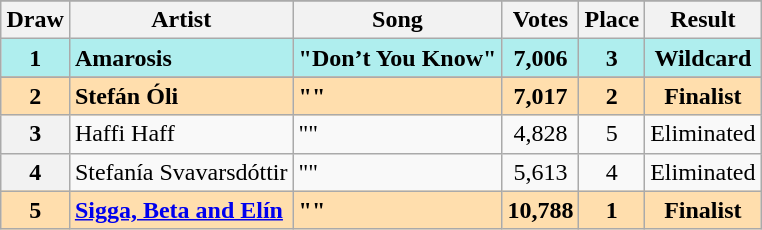<table class="sortable wikitable plainrowheaders" style="margin: 1em auto 1em auto; text-align:center">
<tr>
</tr>
<tr>
<th scope="col">Draw</th>
<th scope="col">Artist</th>
<th scope="col">Song</th>
<th scope="col">Votes</th>
<th scope="col">Place</th>
<th scope="col">Result</th>
</tr>
<tr style="font-weight:bold; background:paleturquoise;">
<td>1</td>
<td align="left">Amarosis</td>
<td align="left">"Don’t You Know"</td>
<td>7,006</td>
<td>3</td>
<td>Wildcard</td>
</tr>
<tr>
</tr>
<tr style="font-weight:bold; background:navajowhite;">
<th scope="row" style="text-align:center; font-weight:bold; background:navajowhite;">2</th>
<td align="left">Stefán Óli</td>
<td align="left">""</td>
<td>7,017</td>
<td>2</td>
<td>Finalist</td>
</tr>
<tr>
<th scope="row" style="text-align:center;">3</th>
<td align="left">Haffi Haff</td>
<td align="left">""</td>
<td>4,828</td>
<td>5</td>
<td>Eliminated</td>
</tr>
<tr>
<th scope="row" style="text-align:center;">4</th>
<td align="left">Stefanía Svavarsdóttir</td>
<td align="left">""</td>
<td>5,613</td>
<td>4</td>
<td>Eliminated</td>
</tr>
<tr style="font-weight:bold; background:navajowhite;">
<th scope="row" style="text-align:center; font-weight:bold; background:navajowhite;">5</th>
<td align="left"><a href='#'>Sigga, Beta and Elín</a></td>
<td align="left">""</td>
<td>10,788</td>
<td>1</td>
<td>Finalist</td>
</tr>
</table>
